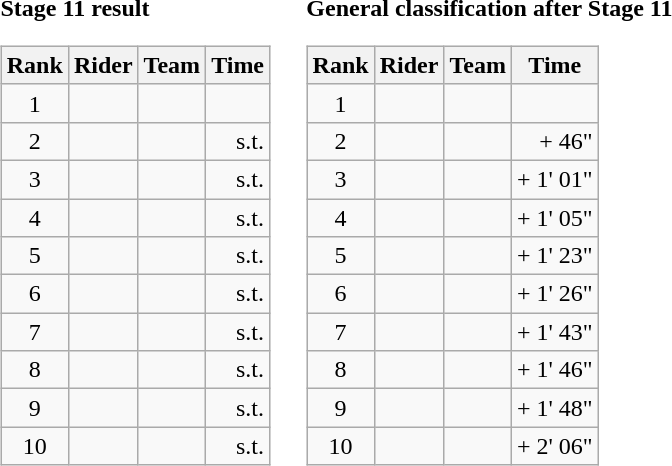<table>
<tr>
<td><strong>Stage 11 result</strong><br><table class="wikitable">
<tr>
<th scope="col">Rank</th>
<th scope="col">Rider</th>
<th scope="col">Team</th>
<th scope="col">Time</th>
</tr>
<tr>
<td style="text-align:center;">1</td>
<td></td>
<td></td>
<td style="text-align:right;"></td>
</tr>
<tr>
<td style="text-align:center;">2</td>
<td></td>
<td></td>
<td style="text-align:right;">s.t.</td>
</tr>
<tr>
<td style="text-align:center;">3</td>
<td></td>
<td></td>
<td style="text-align:right;">s.t.</td>
</tr>
<tr>
<td style="text-align:center;">4</td>
<td></td>
<td></td>
<td style="text-align:right;">s.t.</td>
</tr>
<tr>
<td style="text-align:center;">5</td>
<td></td>
<td></td>
<td style="text-align:right;">s.t.</td>
</tr>
<tr>
<td style="text-align:center;">6</td>
<td></td>
<td></td>
<td style="text-align:right;">s.t.</td>
</tr>
<tr>
<td style="text-align:center;">7</td>
<td></td>
<td></td>
<td style="text-align:right;">s.t.</td>
</tr>
<tr>
<td style="text-align:center;">8</td>
<td></td>
<td></td>
<td style="text-align:right;">s.t.</td>
</tr>
<tr>
<td style="text-align:center;">9</td>
<td></td>
<td></td>
<td style="text-align:right;">s.t.</td>
</tr>
<tr>
<td style="text-align:center;">10</td>
<td></td>
<td></td>
<td style="text-align:right;">s.t.</td>
</tr>
</table>
</td>
<td></td>
<td><strong>General classification after Stage 11</strong><br><table class="wikitable">
<tr>
<th scope="col">Rank</th>
<th scope="col">Rider</th>
<th scope="col">Team</th>
<th scope="col">Time</th>
</tr>
<tr>
<td style="text-align:center;">1</td>
<td></td>
<td></td>
<td style="text-align:right;"></td>
</tr>
<tr>
<td style="text-align:center;">2</td>
<td></td>
<td></td>
<td style="text-align:right;">+ 46"</td>
</tr>
<tr>
<td style="text-align:center;">3</td>
<td></td>
<td></td>
<td style="text-align:right;">+ 1' 01"</td>
</tr>
<tr>
<td style="text-align:center;">4</td>
<td></td>
<td></td>
<td style="text-align:right;">+ 1' 05"</td>
</tr>
<tr>
<td style="text-align:center;">5</td>
<td></td>
<td></td>
<td style="text-align:right;">+ 1' 23"</td>
</tr>
<tr>
<td style="text-align:center;">6</td>
<td></td>
<td></td>
<td style="text-align:right;">+ 1' 26"</td>
</tr>
<tr>
<td style="text-align:center;">7</td>
<td></td>
<td></td>
<td style="text-align:right;">+ 1' 43"</td>
</tr>
<tr>
<td style="text-align:center;">8</td>
<td></td>
<td></td>
<td style="text-align:right;">+ 1' 46"</td>
</tr>
<tr>
<td style="text-align:center;">9</td>
<td></td>
<td></td>
<td style="text-align:right;">+ 1' 48"</td>
</tr>
<tr>
<td style="text-align:center;">10</td>
<td></td>
<td></td>
<td style="text-align:right;">+ 2' 06"</td>
</tr>
</table>
</td>
</tr>
</table>
